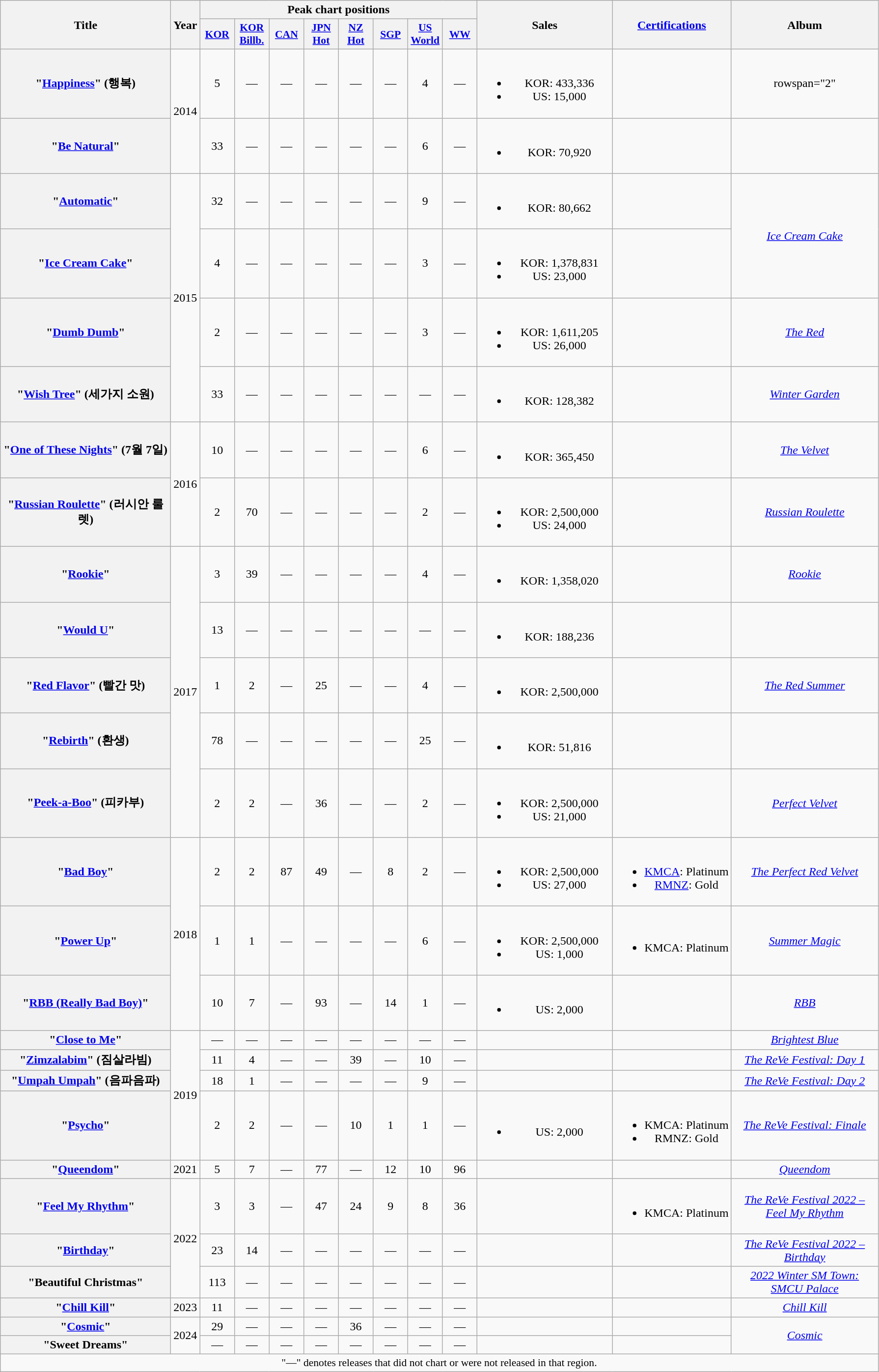<table class="wikitable plainrowheaders" style="text-align:center">
<tr>
<th scope="col" rowspan="2" style="width:14em">Title</th>
<th scope="col" rowspan="2">Year</th>
<th scope="col" colspan="8">Peak chart positions</th>
<th scope="col" rowspan="2" style="width:11em">Sales</th>
<th scope="col" rowspan="2"><a href='#'>Certifications</a></th>
<th scope="col" rowspan="2" style="width:12em">Album</th>
</tr>
<tr>
<th scope="col" style="font-size:90%; width:2.8em"><a href='#'>KOR</a><br></th>
<th scope="col" style="font-size:90%; width:2.8em"><a href='#'>KOR<br>Billb.</a><br></th>
<th scope="col" style="font-size:90%; width:2.8em"><a href='#'>CAN</a><br></th>
<th scope="col" style="font-size:90%; width:2.8em"><a href='#'>JPN Hot</a><br></th>
<th scope="col" style="font-size:90%; width:2.8em"><a href='#'>NZ<br>Hot</a><br></th>
<th scope="col" style="font-size:90%; width:2.8em"><a href='#'>SGP</a><br></th>
<th scope="col" style="font-size:90%; width:2.8em"><a href='#'>US World</a><br></th>
<th scope="col" style="width:2.8em;font-size:90%"><a href='#'>WW</a><br></th>
</tr>
<tr>
<th scope="row">"<a href='#'>Happiness</a>" (행복)</th>
<td rowspan="2">2014</td>
<td>5</td>
<td>—</td>
<td>—</td>
<td>—</td>
<td>—</td>
<td>—</td>
<td>4</td>
<td>—</td>
<td><br><ul><li>KOR: 433,336</li><li>US: 15,000</li></ul></td>
<td></td>
<td>rowspan="2" </td>
</tr>
<tr>
<th scope="row">"<a href='#'>Be Natural</a>"<br></th>
<td>33</td>
<td>—</td>
<td>—</td>
<td>—</td>
<td>—</td>
<td>—</td>
<td>6</td>
<td>—</td>
<td><br><ul><li>KOR: 70,920</li></ul></td>
<td></td>
</tr>
<tr>
<th scope="row">"<a href='#'>Automatic</a>"</th>
<td rowspan="4">2015</td>
<td>32</td>
<td>—</td>
<td>—</td>
<td>—</td>
<td>—</td>
<td>—</td>
<td>9</td>
<td>—</td>
<td><br><ul><li>KOR: 80,662</li></ul></td>
<td></td>
<td rowspan="2"><em><a href='#'>Ice Cream Cake</a></em></td>
</tr>
<tr>
<th scope="row">"<a href='#'>Ice Cream Cake</a>"</th>
<td>4</td>
<td>—</td>
<td>—</td>
<td>—</td>
<td>—</td>
<td>—</td>
<td>3</td>
<td>—</td>
<td><br><ul><li>KOR: 1,378,831</li><li>US: 23,000</li></ul></td>
<td></td>
</tr>
<tr>
<th scope="row">"<a href='#'>Dumb Dumb</a>"</th>
<td>2</td>
<td>—</td>
<td>—</td>
<td>—</td>
<td>—</td>
<td>—</td>
<td>3</td>
<td>—</td>
<td><br><ul><li>KOR: 1,611,205</li><li>US: 26,000</li></ul></td>
<td></td>
<td><em><a href='#'>The Red</a></em></td>
</tr>
<tr>
<th scope="row">"<a href='#'>Wish Tree</a>" (세가지 소원)</th>
<td>33</td>
<td>—</td>
<td>—</td>
<td>—</td>
<td>—</td>
<td>—</td>
<td>—</td>
<td>—</td>
<td><br><ul><li>KOR: 128,382</li></ul></td>
<td></td>
<td><em><a href='#'>Winter Garden</a></em></td>
</tr>
<tr>
<th scope="row">"<a href='#'>One of These Nights</a>" (7월 7일)</th>
<td rowspan="2">2016</td>
<td>10</td>
<td>—</td>
<td>—</td>
<td>—</td>
<td>—</td>
<td>—</td>
<td>6</td>
<td>—</td>
<td><br><ul><li>KOR: 365,450</li></ul></td>
<td></td>
<td><em><a href='#'>The Velvet</a></em></td>
</tr>
<tr>
<th scope="row">"<a href='#'>Russian Roulette</a>" (러시안 룰렛)</th>
<td>2</td>
<td>70</td>
<td>—</td>
<td>—</td>
<td>—</td>
<td>—</td>
<td>2</td>
<td>—</td>
<td><br><ul><li>KOR: 2,500,000</li><li>US: 24,000</li></ul></td>
<td></td>
<td><em><a href='#'>Russian Roulette</a></em></td>
</tr>
<tr>
<th scope="row">"<a href='#'>Rookie</a>"</th>
<td rowspan="5">2017</td>
<td>3</td>
<td>39</td>
<td>—</td>
<td>—</td>
<td>—</td>
<td>—</td>
<td>4</td>
<td>—</td>
<td><br><ul><li>KOR: 1,358,020</li></ul></td>
<td></td>
<td><em><a href='#'>Rookie</a></em></td>
</tr>
<tr>
<th scope="row">"<a href='#'>Would U</a>"</th>
<td>13</td>
<td>—</td>
<td>—</td>
<td>—</td>
<td>—</td>
<td>—</td>
<td>—</td>
<td>—</td>
<td><br><ul><li>KOR: 188,236</li></ul></td>
<td></td>
<td></td>
</tr>
<tr>
<th scope="row">"<a href='#'>Red Flavor</a>" (빨간 맛)</th>
<td>1</td>
<td>2</td>
<td>—</td>
<td>25</td>
<td>—</td>
<td>—</td>
<td>4</td>
<td>—</td>
<td><br><ul><li>KOR: 2,500,000</li></ul></td>
<td></td>
<td><em><a href='#'>The Red Summer</a></em></td>
</tr>
<tr>
<th scope="row">"<a href='#'>Rebirth</a>" (환생)</th>
<td>78</td>
<td>—</td>
<td>—</td>
<td>—</td>
<td>—</td>
<td>—</td>
<td>25</td>
<td>—</td>
<td><br><ul><li>KOR: 51,816</li></ul></td>
<td></td>
<td></td>
</tr>
<tr>
<th scope="row">"<a href='#'>Peek-a-Boo</a>" (피카부)</th>
<td>2</td>
<td>2</td>
<td>—</td>
<td>36</td>
<td>—</td>
<td>—</td>
<td>2</td>
<td>—</td>
<td><br><ul><li>KOR: 2,500,000</li><li>US: 21,000</li></ul></td>
<td></td>
<td><em><a href='#'>Perfect Velvet</a></em></td>
</tr>
<tr>
<th scope="row">"<a href='#'>Bad Boy</a>"</th>
<td rowspan="3">2018</td>
<td>2</td>
<td>2</td>
<td>87</td>
<td>49</td>
<td>—</td>
<td>8</td>
<td>2</td>
<td>—</td>
<td><br><ul><li>KOR: 2,500,000</li><li>US: 27,000</li></ul></td>
<td><br><ul><li><a href='#'>KMCA</a>: Platinum</li><li><a href='#'>RMNZ</a>: Gold</li></ul></td>
<td><em><a href='#'>The Perfect Red Velvet</a></em></td>
</tr>
<tr>
<th scope="row">"<a href='#'>Power Up</a>"</th>
<td>1</td>
<td>1</td>
<td>—</td>
<td>—</td>
<td>—</td>
<td>—</td>
<td>6</td>
<td>—</td>
<td><br><ul><li>KOR: 2,500,000</li><li>US: 1,000</li></ul></td>
<td><br><ul><li>KMCA: Platinum</li></ul></td>
<td><em><a href='#'>Summer Magic</a></em></td>
</tr>
<tr>
<th scope="row">"<a href='#'>RBB (Really Bad Boy)</a>"</th>
<td>10</td>
<td>7</td>
<td>—</td>
<td>93</td>
<td>—</td>
<td>14</td>
<td>1</td>
<td>—</td>
<td><br><ul><li>US: 2,000</li></ul></td>
<td></td>
<td><em><a href='#'>RBB</a></em></td>
</tr>
<tr>
<th scope="row">"<a href='#'>Close to Me</a>" <br></th>
<td rowspan="4">2019</td>
<td>—</td>
<td>—</td>
<td>—</td>
<td>—</td>
<td>—</td>
<td>—</td>
<td>—</td>
<td>—</td>
<td></td>
<td></td>
<td><em><a href='#'>Brightest Blue</a></em></td>
</tr>
<tr>
<th scope="row">"<a href='#'>Zimzalabim</a>" (짐살라빔)</th>
<td>11</td>
<td>4</td>
<td>—</td>
<td>—</td>
<td>39</td>
<td>—</td>
<td>10</td>
<td>—</td>
<td></td>
<td></td>
<td><em><a href='#'>The ReVe Festival: Day 1</a></em></td>
</tr>
<tr>
<th scope="row">"<a href='#'>Umpah Umpah</a>" (음파음파)</th>
<td>18</td>
<td>1</td>
<td>—</td>
<td>—</td>
<td>—</td>
<td>—</td>
<td>9</td>
<td>—</td>
<td></td>
<td></td>
<td><em><a href='#'>The ReVe Festival: Day 2</a></em></td>
</tr>
<tr>
<th scope="row">"<a href='#'>Psycho</a>"</th>
<td>2</td>
<td>2</td>
<td>—</td>
<td>—</td>
<td>10</td>
<td>1</td>
<td>1</td>
<td>—</td>
<td><br><ul><li>US: 2,000</li></ul></td>
<td><br><ul><li>KMCA: Platinum</li><li>RMNZ: Gold</li></ul></td>
<td><em><a href='#'>The ReVe Festival: Finale</a></em></td>
</tr>
<tr>
<th scope="row">"<a href='#'>Queendom</a>"</th>
<td>2021</td>
<td>5</td>
<td>7</td>
<td>—</td>
<td>77</td>
<td>—</td>
<td>12</td>
<td>10</td>
<td>96</td>
<td></td>
<td></td>
<td><em><a href='#'>Queendom</a></em></td>
</tr>
<tr>
<th scope="row">"<a href='#'>Feel My Rhythm</a>"</th>
<td rowspan="3">2022</td>
<td>3</td>
<td>3</td>
<td>—</td>
<td>47</td>
<td>24</td>
<td>9</td>
<td>8</td>
<td>36</td>
<td></td>
<td><br><ul><li>KMCA: Platinum</li></ul></td>
<td><em><a href='#'>The ReVe Festival 2022 – Feel My Rhythm</a></em></td>
</tr>
<tr>
<th scope="row">"<a href='#'>Birthday</a>"</th>
<td>23</td>
<td>14</td>
<td>—</td>
<td>—</td>
<td>—</td>
<td>—</td>
<td>—</td>
<td>—</td>
<td></td>
<td></td>
<td><em><a href='#'>The ReVe Festival 2022 – Birthday</a></em></td>
</tr>
<tr>
<th scope="row">"Beautiful Christmas"<br></th>
<td>113</td>
<td>—</td>
<td>—</td>
<td>—</td>
<td>—</td>
<td>—</td>
<td>—</td>
<td>—</td>
<td></td>
<td></td>
<td><em><a href='#'>2022 Winter SM Town: SMCU Palace</a></em></td>
</tr>
<tr>
<th scope="row">"<a href='#'>Chill Kill</a>"</th>
<td>2023</td>
<td>11</td>
<td>—</td>
<td>—</td>
<td>—</td>
<td>—</td>
<td>—</td>
<td>—</td>
<td>—</td>
<td></td>
<td></td>
<td><em><a href='#'>Chill Kill</a></em></td>
</tr>
<tr>
<th scope="row">"<a href='#'>Cosmic</a>"</th>
<td rowspan="2">2024</td>
<td>29</td>
<td>—</td>
<td>—</td>
<td>—</td>
<td>36</td>
<td>—</td>
<td>—</td>
<td>—</td>
<td></td>
<td></td>
<td rowspan="2"><em><a href='#'>Cosmic</a></em></td>
</tr>
<tr>
<th scope="row">"Sweet Dreams"</th>
<td>—</td>
<td>—</td>
<td>—</td>
<td>—</td>
<td>—</td>
<td>—</td>
<td>—</td>
<td>—</td>
<td></td>
<td></td>
</tr>
<tr>
<td colspan="13" style="font-size:90%">"—" denotes releases that did not chart or were not released in that region.</td>
</tr>
</table>
